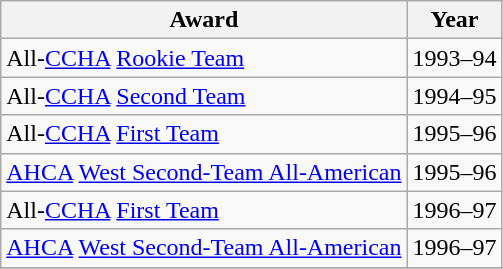<table class="wikitable">
<tr>
<th>Award</th>
<th>Year</th>
</tr>
<tr>
<td>All-<a href='#'>CCHA</a> <a href='#'>Rookie Team</a></td>
<td 1993–94 NCAA Division I men's ice hockey season>1993–94</td>
</tr>
<tr>
<td>All-<a href='#'>CCHA</a> <a href='#'>Second Team</a></td>
<td 1994–95 NCAA Division I men's ice hockey season>1994–95</td>
</tr>
<tr>
<td>All-<a href='#'>CCHA</a> <a href='#'>First Team</a></td>
<td 1995–96 NCAA Division I men's ice hockey season>1995–96</td>
</tr>
<tr>
<td><a href='#'>AHCA</a> <a href='#'>West Second-Team All-American</a></td>
<td 1995–96 NCAA Division I men's ice hockey season>1995–96</td>
</tr>
<tr>
<td>All-<a href='#'>CCHA</a> <a href='#'>First Team</a></td>
<td 1996–97 NCAA Division I men's ice hockey season>1996–97</td>
</tr>
<tr>
<td><a href='#'>AHCA</a> <a href='#'>West Second-Team All-American</a></td>
<td 1996–97 NCAA Division I men's ice hockey season>1996–97</td>
</tr>
<tr>
</tr>
</table>
